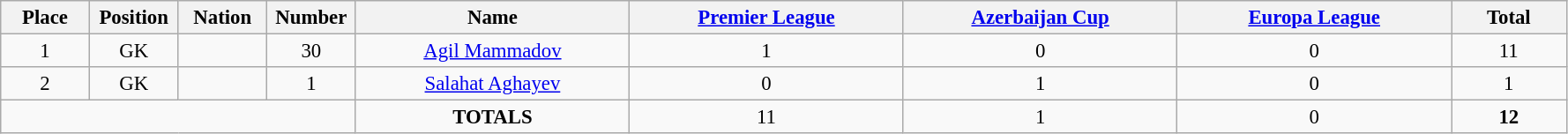<table class="wikitable" style="font-size: 95%; text-align: center;">
<tr>
<th width=60>Place</th>
<th width=60>Position</th>
<th width=60>Nation</th>
<th width=60>Number</th>
<th width=200>Name</th>
<th width=200><a href='#'>Premier League</a></th>
<th width=200><a href='#'>Azerbaijan Cup</a></th>
<th width=200><a href='#'>Europa League</a></th>
<th width=80><strong>Total</strong></th>
</tr>
<tr>
<td>1</td>
<td>GK</td>
<td></td>
<td>30</td>
<td><a href='#'>Agil Mammadov</a></td>
<td>1</td>
<td>0</td>
<td>0</td>
<td>11</td>
</tr>
<tr>
<td>2</td>
<td>GK</td>
<td></td>
<td>1</td>
<td><a href='#'>Salahat Aghayev</a></td>
<td>0</td>
<td>1</td>
<td>0</td>
<td>1</td>
</tr>
<tr>
<td colspan="4"></td>
<td><strong>TOTALS</strong></td>
<td>11</td>
<td>1</td>
<td>0</td>
<td><strong>12</strong></td>
</tr>
</table>
